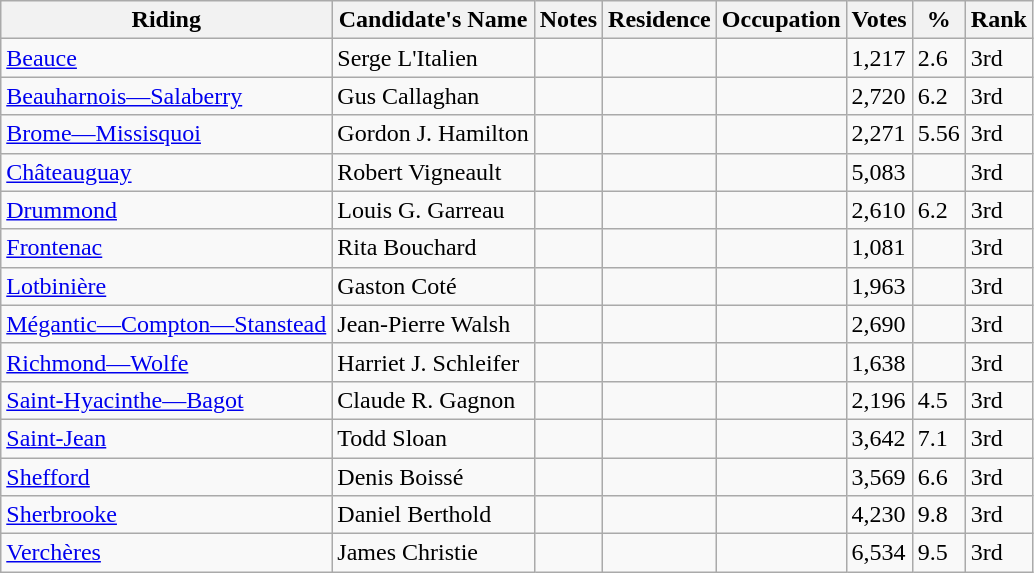<table class="wikitable sortable">
<tr>
<th>Riding<br></th>
<th>Candidate's Name</th>
<th>Notes</th>
<th>Residence</th>
<th>Occupation</th>
<th>Votes</th>
<th>%</th>
<th>Rank</th>
</tr>
<tr>
<td><a href='#'>Beauce</a></td>
<td>Serge L'Italien</td>
<td></td>
<td></td>
<td></td>
<td>1,217</td>
<td>2.6</td>
<td>3rd</td>
</tr>
<tr>
<td><a href='#'>Beauharnois—Salaberry</a></td>
<td>Gus Callaghan</td>
<td></td>
<td></td>
<td></td>
<td>2,720</td>
<td>6.2</td>
<td>3rd</td>
</tr>
<tr>
<td><a href='#'>Brome—Missisquoi</a></td>
<td>Gordon J. Hamilton</td>
<td></td>
<td></td>
<td></td>
<td>2,271</td>
<td>5.56</td>
<td>3rd</td>
</tr>
<tr>
<td><a href='#'>Châteauguay</a></td>
<td>Robert Vigneault</td>
<td></td>
<td></td>
<td></td>
<td>5,083</td>
<td></td>
<td>3rd</td>
</tr>
<tr>
<td><a href='#'>Drummond</a></td>
<td>Louis G. Garreau</td>
<td></td>
<td></td>
<td></td>
<td>2,610</td>
<td>6.2</td>
<td>3rd</td>
</tr>
<tr>
<td><a href='#'>Frontenac</a></td>
<td>Rita Bouchard</td>
<td></td>
<td></td>
<td></td>
<td>1,081</td>
<td></td>
<td>3rd</td>
</tr>
<tr>
<td><a href='#'>Lotbinière</a></td>
<td>Gaston Coté</td>
<td></td>
<td></td>
<td></td>
<td>1,963</td>
<td></td>
<td>3rd</td>
</tr>
<tr>
<td><a href='#'>Mégantic—Compton—Stanstead</a></td>
<td>Jean-Pierre Walsh</td>
<td></td>
<td></td>
<td></td>
<td>2,690</td>
<td></td>
<td>3rd</td>
</tr>
<tr>
<td><a href='#'>Richmond—Wolfe</a></td>
<td>Harriet J. Schleifer</td>
<td></td>
<td></td>
<td></td>
<td>1,638</td>
<td></td>
<td>3rd</td>
</tr>
<tr>
<td><a href='#'>Saint-Hyacinthe—Bagot</a></td>
<td>Claude R. Gagnon</td>
<td></td>
<td></td>
<td></td>
<td>2,196</td>
<td>4.5</td>
<td>3rd</td>
</tr>
<tr>
<td><a href='#'>Saint-Jean</a></td>
<td>Todd Sloan</td>
<td></td>
<td></td>
<td></td>
<td>3,642</td>
<td>7.1</td>
<td>3rd</td>
</tr>
<tr>
<td><a href='#'>Shefford</a></td>
<td>Denis Boissé</td>
<td></td>
<td></td>
<td></td>
<td>3,569</td>
<td>6.6</td>
<td>3rd</td>
</tr>
<tr>
<td><a href='#'>Sherbrooke</a></td>
<td>Daniel Berthold</td>
<td></td>
<td></td>
<td></td>
<td>4,230</td>
<td>9.8</td>
<td>3rd</td>
</tr>
<tr>
<td><a href='#'>Verchères</a></td>
<td>James Christie</td>
<td></td>
<td></td>
<td></td>
<td>6,534</td>
<td>9.5</td>
<td>3rd</td>
</tr>
</table>
